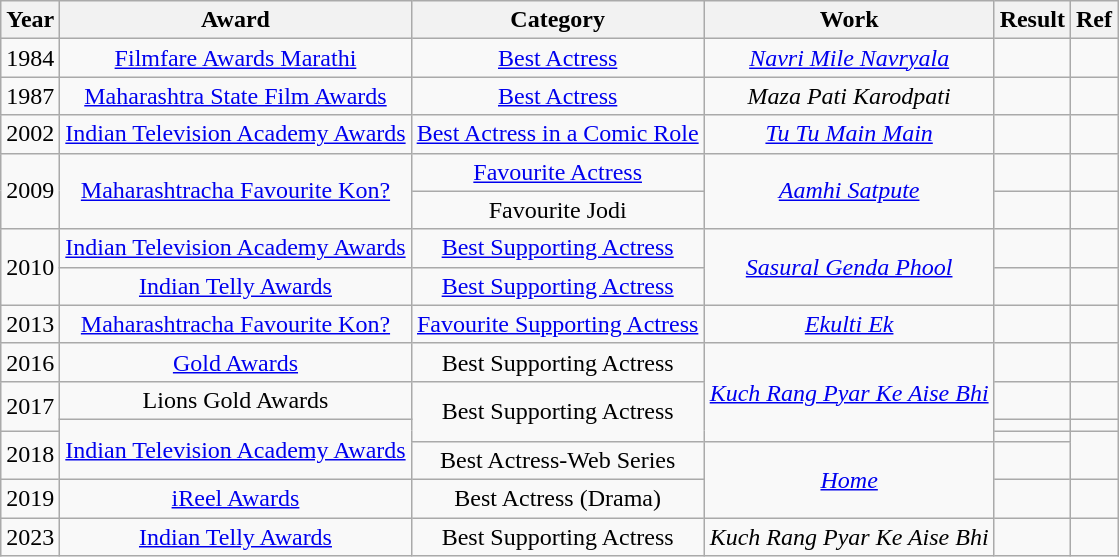<table class="wikitable sortable" style="text-align:center;">
<tr>
<th>Year</th>
<th>Award</th>
<th>Category</th>
<th>Work</th>
<th>Result</th>
<th>Ref</th>
</tr>
<tr>
<td>1984</td>
<td><a href='#'>Filmfare Awards Marathi</a></td>
<td><a href='#'>Best Actress</a></td>
<td><em><a href='#'>Navri Mile Navryala</a></em></td>
<td></td>
<td></td>
</tr>
<tr>
<td>1987</td>
<td><a href='#'>Maharashtra State Film Awards</a></td>
<td><a href='#'>Best Actress</a></td>
<td><em>Maza Pati Karodpati</em></td>
<td></td>
<td></td>
</tr>
<tr>
<td>2002</td>
<td rowspan="1"><a href='#'>Indian Television Academy Awards</a></td>
<td><a href='#'>Best Actress in a Comic Role</a></td>
<td><em><a href='#'>Tu Tu Main Main</a></em></td>
<td></td>
<td></td>
</tr>
<tr>
<td rowspan="2">2009</td>
<td rowspan="2"><a href='#'>Maharashtracha Favourite Kon?</a></td>
<td><a href='#'>Favourite Actress</a></td>
<td rowspan="2"><em><a href='#'>Aamhi Satpute</a></em></td>
<td></td>
<td></td>
</tr>
<tr>
<td>Favourite Jodi</td>
<td></td>
<td></td>
</tr>
<tr>
<td rowspan="2">2010</td>
<td rowspan="1"><a href='#'>Indian Television Academy Awards</a></td>
<td><a href='#'>Best Supporting Actress</a></td>
<td rowspan="2"><em><a href='#'>Sasural Genda Phool</a></em></td>
<td></td>
<td></td>
</tr>
<tr>
<td><a href='#'>Indian Telly Awards</a></td>
<td><a href='#'>Best Supporting Actress</a></td>
<td></td>
<td></td>
</tr>
<tr>
<td>2013</td>
<td><a href='#'>Maharashtracha Favourite Kon?</a></td>
<td><a href='#'>Favourite Supporting Actress</a></td>
<td><em><a href='#'>Ekulti Ek</a></em></td>
<td></td>
<td></td>
</tr>
<tr>
<td>2016</td>
<td><a href='#'>Gold Awards</a></td>
<td>Best Supporting Actress</td>
<td rowspan="4"><em><a href='#'>Kuch Rang Pyar Ke Aise Bhi</a></em></td>
<td></td>
<td></td>
</tr>
<tr>
<td rowspan="2">2017</td>
<td>Lions Gold Awards</td>
<td rowspan="3">Best Supporting Actress</td>
<td></td>
<td></td>
</tr>
<tr>
<td rowspan="3"><a href='#'>Indian Television Academy Awards</a></td>
<td></td>
<td></td>
</tr>
<tr>
<td rowspan="2">2018</td>
<td></td>
<td rowspan="2"></td>
</tr>
<tr>
<td>Best Actress-Web Series</td>
<td rowspan="2"><em><a href='#'>Home</a></em></td>
<td></td>
</tr>
<tr>
<td>2019</td>
<td><a href='#'>iReel Awards</a></td>
<td>Best Actress (Drama)</td>
<td></td>
<td></td>
</tr>
<tr>
<td>2023</td>
<td><a href='#'>Indian Telly Awards</a></td>
<td>Best Supporting Actress</td>
<td><em>Kuch Rang Pyar Ke Aise Bhi</em></td>
<td></td>
<td></td>
</tr>
</table>
